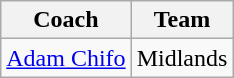<table class="wikitable">
<tr>
<th>Coach</th>
<th>Team</th>
</tr>
<tr>
<td><a href='#'>Adam Chifo</a></td>
<td>Midlands</td>
</tr>
</table>
